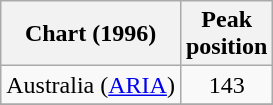<table class="wikitable">
<tr>
<th align="left">Chart (1996)</th>
<th align="left">Peak<br>position</th>
</tr>
<tr>
<td>Australia (<a href='#'>ARIA</a>)</td>
<td align="center">143</td>
</tr>
<tr>
</tr>
<tr>
</tr>
</table>
